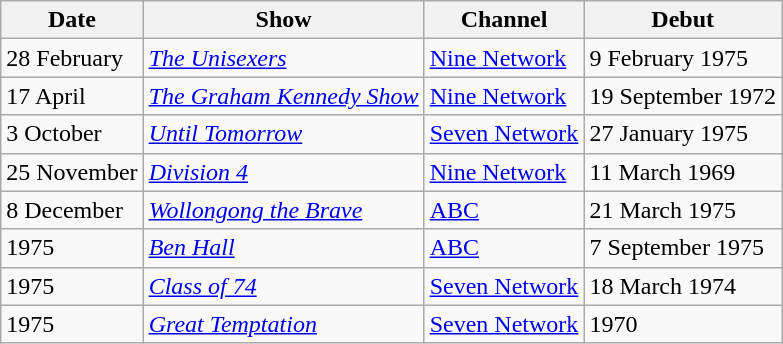<table class="wikitable">
<tr>
<th>Date</th>
<th>Show</th>
<th>Channel</th>
<th>Debut</th>
</tr>
<tr>
<td>28 February</td>
<td><em><a href='#'>The Unisexers</a></em></td>
<td><a href='#'>Nine Network</a></td>
<td>9 February 1975</td>
</tr>
<tr>
<td>17 April</td>
<td><em><a href='#'>The Graham Kennedy Show</a></em></td>
<td><a href='#'>Nine Network</a></td>
<td>19 September 1972</td>
</tr>
<tr>
<td>3 October</td>
<td><em><a href='#'>Until Tomorrow</a></em></td>
<td><a href='#'>Seven Network</a></td>
<td>27 January 1975</td>
</tr>
<tr>
<td>25 November</td>
<td><em><a href='#'>Division 4</a></em></td>
<td><a href='#'>Nine Network</a></td>
<td>11 March 1969</td>
</tr>
<tr>
<td>8 December</td>
<td><em><a href='#'>Wollongong the Brave</a></em></td>
<td><a href='#'>ABC</a></td>
<td>21 March 1975</td>
</tr>
<tr>
<td>1975</td>
<td><em><a href='#'>Ben Hall</a></em></td>
<td><a href='#'>ABC</a></td>
<td>7 September 1975</td>
</tr>
<tr>
<td>1975</td>
<td><em><a href='#'>Class of 74</a></em></td>
<td><a href='#'>Seven Network</a></td>
<td>18 March 1974</td>
</tr>
<tr>
<td>1975</td>
<td><em><a href='#'>Great Temptation</a></em></td>
<td><a href='#'>Seven Network</a></td>
<td>1970</td>
</tr>
</table>
